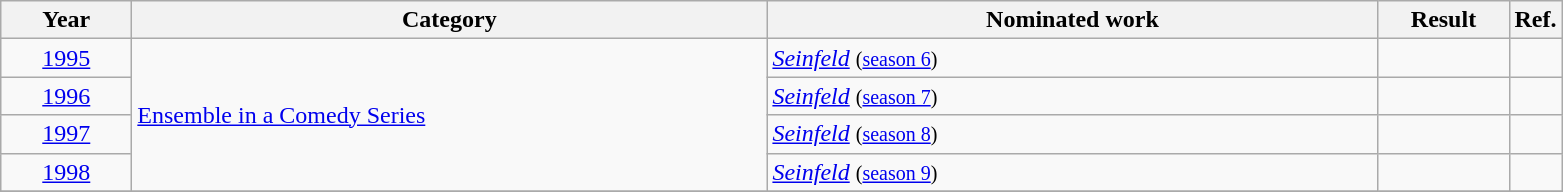<table class=wikitable>
<tr>
<th scope="col" style="width:5em;">Year</th>
<th scope="col" style="width:26em;">Category</th>
<th scope="col" style="width:25em;">Nominated work</th>
<th scope="col" style="width:5em;">Result</th>
<th>Ref.</th>
</tr>
<tr>
<td style="text-align:center;"><a href='#'>1995</a></td>
<td rowspan=4><a href='#'>Ensemble in a Comedy Series</a></td>
<td><em><a href='#'>Seinfeld</a></em> <small> (<a href='#'>season 6</a>) </small></td>
<td></td>
<td></td>
</tr>
<tr>
<td style="text-align:center;"><a href='#'>1996</a></td>
<td><em><a href='#'>Seinfeld</a></em> <small> (<a href='#'>season 7</a>) </small></td>
<td></td>
<td></td>
</tr>
<tr>
<td style="text-align:center;"><a href='#'>1997</a></td>
<td><em><a href='#'>Seinfeld</a></em> <small> (<a href='#'>season 8</a>) </small></td>
<td></td>
<td></td>
</tr>
<tr>
<td style="text-align:center;"><a href='#'>1998</a></td>
<td><em><a href='#'>Seinfeld</a></em> <small> (<a href='#'>season 9</a>) </small></td>
<td></td>
<td></td>
</tr>
<tr>
</tr>
</table>
